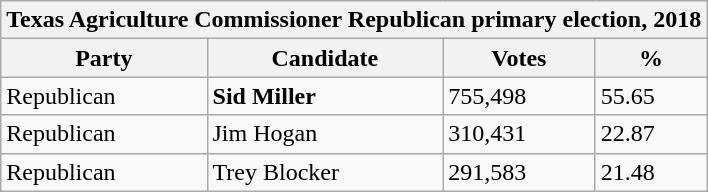<table class="wikitable">
<tr>
<th colspan="4">Texas Agriculture Commissioner Republican primary election, 2018</th>
</tr>
<tr>
<th>Party</th>
<th>Candidate</th>
<th>Votes</th>
<th>%</th>
</tr>
<tr>
<td>Republican</td>
<td><strong>Sid Miller</strong></td>
<td>755,498</td>
<td>55.65</td>
</tr>
<tr>
<td>Republican</td>
<td>Jim Hogan</td>
<td>310,431</td>
<td>22.87</td>
</tr>
<tr>
<td>Republican</td>
<td>Trey Blocker</td>
<td>291,583</td>
<td>21.48</td>
</tr>
</table>
